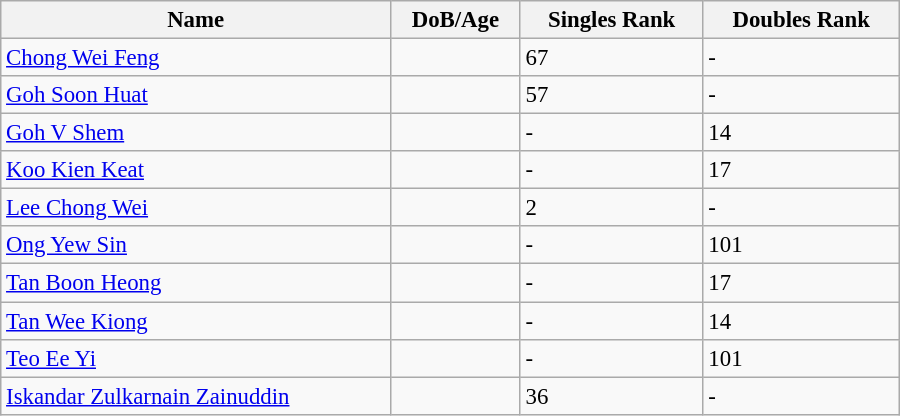<table class="wikitable"  style="width:600px; font-size:95%;">
<tr>
<th align="left">Name</th>
<th align="left">DoB/Age</th>
<th align="left">Singles Rank</th>
<th align="left">Doubles Rank</th>
</tr>
<tr>
<td><a href='#'>Chong Wei Feng</a></td>
<td></td>
<td>67</td>
<td>-</td>
</tr>
<tr>
<td><a href='#'>Goh Soon Huat</a></td>
<td></td>
<td>57</td>
<td>-</td>
</tr>
<tr>
<td><a href='#'>Goh V Shem</a></td>
<td></td>
<td>-</td>
<td>14</td>
</tr>
<tr>
<td><a href='#'>Koo Kien Keat</a></td>
<td></td>
<td>-</td>
<td>17</td>
</tr>
<tr>
<td><a href='#'>Lee Chong Wei</a></td>
<td></td>
<td>2</td>
<td>-</td>
</tr>
<tr>
<td><a href='#'>Ong Yew Sin</a></td>
<td></td>
<td>-</td>
<td>101</td>
</tr>
<tr>
<td><a href='#'>Tan Boon Heong</a></td>
<td></td>
<td>-</td>
<td>17</td>
</tr>
<tr>
<td><a href='#'>Tan Wee Kiong</a></td>
<td></td>
<td>-</td>
<td>14</td>
</tr>
<tr>
<td><a href='#'>Teo Ee Yi</a></td>
<td></td>
<td>-</td>
<td>101</td>
</tr>
<tr>
<td><a href='#'>Iskandar Zulkarnain Zainuddin</a></td>
<td></td>
<td>36</td>
<td>-</td>
</tr>
</table>
